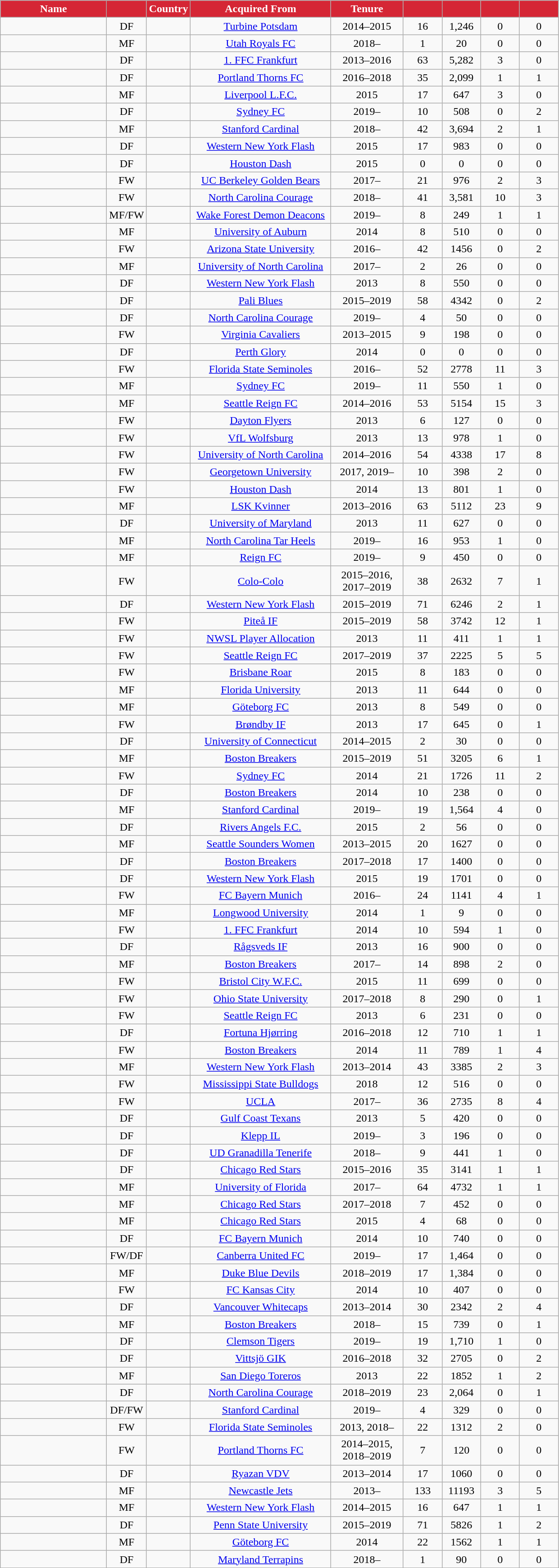<table class="wikitable sortable" style="text-align:center;">
<tr>
<th style="color:white; background:#D52635; width:150px;" scope=col>Name</th>
<th style="color:white; background:#D52635; width:50px;"  scope=col></th>
<th style="color:white; background:#D52635; width:50px;"  scope=col>Country</th>
<th style="color:white; background:#D52635; width:200px;" scope=col>Acquired From</th>
<th style="color:white; background:#D52635; width:100px;" scope=col>Tenure</th>
<th style="color:white; background:#D52635; width:50px;"  scope=col></th>
<th style="color:white; background:#D52635; width:50px;"  scope=col></th>
<th style="color:white; background:#D52635; width:50px;"  scope=col></th>
<th style="color:white; background:#D52635; width:50px;"  scope=col></th>
</tr>
<tr>
<td align="left"></td>
<td>DF</td>
<td></td>
<td> <a href='#'>Turbine Potsdam</a></td>
<td>2014–2015</td>
<td>16</td>
<td>1,246</td>
<td>0</td>
<td>0</td>
</tr>
<tr>
<td align="left"></td>
<td>MF</td>
<td></td>
<td> <a href='#'>Utah Royals FC</a></td>
<td>2018–</td>
<td>1</td>
<td>20</td>
<td>0</td>
<td>0</td>
</tr>
<tr>
<td align="left"></td>
<td>DF</td>
<td></td>
<td> <a href='#'>1. FFC Frankfurt</a></td>
<td>2013–2016</td>
<td>63</td>
<td>5,282</td>
<td>3</td>
<td>0</td>
</tr>
<tr>
<td align="left"></td>
<td>DF</td>
<td></td>
<td> <a href='#'>Portland Thorns FC</a></td>
<td>2016–2018</td>
<td>35</td>
<td>2,099</td>
<td>1</td>
<td>1</td>
</tr>
<tr>
<td align="left"></td>
<td>MF</td>
<td></td>
<td> <a href='#'>Liverpool L.F.C.</a></td>
<td>2015</td>
<td>17</td>
<td>647</td>
<td>3</td>
<td>0</td>
</tr>
<tr>
<td align="left"></td>
<td>DF</td>
<td></td>
<td> <a href='#'>Sydney FC</a></td>
<td>2019–</td>
<td>10</td>
<td>508</td>
<td>0</td>
<td>2</td>
</tr>
<tr>
<td align="left"></td>
<td>MF</td>
<td></td>
<td> <a href='#'>Stanford Cardinal</a></td>
<td>2018–</td>
<td>42</td>
<td>3,694</td>
<td>2</td>
<td>1</td>
</tr>
<tr>
<td align="left"></td>
<td>DF</td>
<td></td>
<td> <a href='#'>Western New York Flash</a></td>
<td>2015</td>
<td>17</td>
<td>983</td>
<td>0</td>
<td>0</td>
</tr>
<tr>
<td align="left"></td>
<td>DF</td>
<td></td>
<td> <a href='#'>Houston Dash</a></td>
<td>2015</td>
<td>0</td>
<td>0</td>
<td>0</td>
<td>0</td>
</tr>
<tr>
<td align="left"></td>
<td>FW</td>
<td></td>
<td> <a href='#'>UC Berkeley Golden Bears</a></td>
<td>2017–</td>
<td>21</td>
<td>976</td>
<td>2</td>
<td>3</td>
</tr>
<tr>
<td align="left"></td>
<td>FW</td>
<td></td>
<td> <a href='#'>North Carolina Courage</a></td>
<td>2018–</td>
<td>41</td>
<td>3,581</td>
<td>10</td>
<td>3</td>
</tr>
<tr>
<td align="left"></td>
<td>MF/FW</td>
<td></td>
<td> <a href='#'>Wake Forest Demon Deacons</a></td>
<td>2019–</td>
<td>8</td>
<td>249</td>
<td>1</td>
<td>1</td>
</tr>
<tr>
<td align="left"></td>
<td>MF</td>
<td></td>
<td> <a href='#'>University of Auburn</a></td>
<td>2014</td>
<td>8</td>
<td>510</td>
<td>0</td>
<td>0</td>
</tr>
<tr>
<td align="left"></td>
<td>FW</td>
<td></td>
<td> <a href='#'>Arizona State University</a></td>
<td>2016–</td>
<td>42</td>
<td>1456</td>
<td>0</td>
<td>2</td>
</tr>
<tr>
<td align="left"></td>
<td>MF</td>
<td></td>
<td> <a href='#'>University of North Carolina</a></td>
<td>2017–</td>
<td>2</td>
<td>26</td>
<td>0</td>
<td>0</td>
</tr>
<tr>
<td align="left"></td>
<td>DF</td>
<td></td>
<td> <a href='#'>Western New York Flash</a></td>
<td>2013</td>
<td>8</td>
<td>550</td>
<td>0</td>
<td>0</td>
</tr>
<tr>
<td align="left"></td>
<td>DF</td>
<td></td>
<td> <a href='#'>Pali Blues</a></td>
<td>2015–2019</td>
<td>58</td>
<td>4342</td>
<td>0</td>
<td>2</td>
</tr>
<tr>
<td align="left"></td>
<td>DF</td>
<td></td>
<td> <a href='#'>North Carolina Courage</a></td>
<td>2019–</td>
<td>4</td>
<td>50</td>
<td>0</td>
<td>0</td>
</tr>
<tr>
<td align="left"></td>
<td>FW</td>
<td></td>
<td> <a href='#'>Virginia Cavaliers</a></td>
<td>2013–2015</td>
<td>9</td>
<td>198</td>
<td>0</td>
<td>0</td>
</tr>
<tr>
<td align="left"></td>
<td>DF</td>
<td></td>
<td> <a href='#'>Perth Glory</a></td>
<td>2014</td>
<td>0</td>
<td>0</td>
<td>0</td>
<td>0</td>
</tr>
<tr>
<td align="left"></td>
<td>FW</td>
<td></td>
<td> <a href='#'>Florida State Seminoles</a></td>
<td>2016–</td>
<td>52</td>
<td>2778</td>
<td>11</td>
<td>3</td>
</tr>
<tr>
<td align="left"></td>
<td>MF</td>
<td></td>
<td> <a href='#'>Sydney FC</a></td>
<td>2019–</td>
<td>11</td>
<td>550</td>
<td>1</td>
<td>0</td>
</tr>
<tr>
<td align="left"></td>
<td>MF</td>
<td></td>
<td> <a href='#'>Seattle Reign FC</a></td>
<td>2014–2016</td>
<td>53</td>
<td>5154</td>
<td>15</td>
<td>3</td>
</tr>
<tr>
<td align="left"></td>
<td>FW</td>
<td></td>
<td> <a href='#'>Dayton Flyers</a></td>
<td>2013</td>
<td>6</td>
<td>127</td>
<td>0</td>
<td>0</td>
</tr>
<tr>
<td align="left"></td>
<td>FW</td>
<td></td>
<td> <a href='#'>VfL Wolfsburg</a></td>
<td>2013</td>
<td>13</td>
<td>978</td>
<td>1</td>
<td>0</td>
</tr>
<tr>
<td align="left"></td>
<td>FW</td>
<td></td>
<td> <a href='#'>University of North Carolina</a></td>
<td>2014–2016</td>
<td>54</td>
<td>4338</td>
<td>17</td>
<td>8</td>
</tr>
<tr>
<td align="left"></td>
<td>FW</td>
<td></td>
<td> <a href='#'>Georgetown University</a></td>
<td>2017, 2019–</td>
<td>10</td>
<td>398</td>
<td>2</td>
<td>0</td>
</tr>
<tr>
<td align="left"></td>
<td>FW</td>
<td></td>
<td> <a href='#'>Houston Dash</a></td>
<td>2014</td>
<td>13</td>
<td>801</td>
<td>1</td>
<td>0</td>
</tr>
<tr>
<td align="left"></td>
<td>MF</td>
<td></td>
<td> <a href='#'>LSK Kvinner</a></td>
<td>2013–2016</td>
<td>63</td>
<td>5112</td>
<td>23</td>
<td>9</td>
</tr>
<tr>
<td align="left"></td>
<td>DF</td>
<td></td>
<td> <a href='#'>University of Maryland</a></td>
<td>2013</td>
<td>11</td>
<td>627</td>
<td>0</td>
<td>0</td>
</tr>
<tr>
<td align="left"></td>
<td>MF</td>
<td></td>
<td> <a href='#'>North Carolina Tar Heels</a></td>
<td>2019–</td>
<td>16</td>
<td>953</td>
<td>1</td>
<td>0</td>
</tr>
<tr>
<td align="left"></td>
<td>MF</td>
<td></td>
<td> <a href='#'>Reign FC</a></td>
<td>2019–</td>
<td>9</td>
<td>450</td>
<td>0</td>
<td>0</td>
</tr>
<tr>
<td align="left"></td>
<td>FW</td>
<td></td>
<td> <a href='#'>Colo-Colo</a></td>
<td>2015–2016, 2017–2019</td>
<td>38</td>
<td>2632</td>
<td>7</td>
<td>1</td>
</tr>
<tr>
<td align="left"></td>
<td>DF</td>
<td></td>
<td> <a href='#'>Western New York Flash</a></td>
<td>2015–2019</td>
<td>71</td>
<td>6246</td>
<td>2</td>
<td>1</td>
</tr>
<tr>
<td align="left"></td>
<td>FW</td>
<td></td>
<td> <a href='#'>Piteå IF</a></td>
<td>2015–2019</td>
<td>58</td>
<td>3742</td>
<td>12</td>
<td>1</td>
</tr>
<tr>
<td align="left"></td>
<td>FW</td>
<td></td>
<td> <a href='#'>NWSL Player Allocation</a></td>
<td>2013</td>
<td>11</td>
<td>411</td>
<td>1</td>
<td>1</td>
</tr>
<tr>
<td align="left"></td>
<td>FW</td>
<td></td>
<td> <a href='#'>Seattle Reign FC</a></td>
<td>2017–2019</td>
<td>37</td>
<td>2225</td>
<td>5</td>
<td>5</td>
</tr>
<tr>
<td align="left"></td>
<td>FW</td>
<td></td>
<td> <a href='#'>Brisbane Roar</a></td>
<td>2015</td>
<td>8</td>
<td>183</td>
<td>0</td>
<td>0</td>
</tr>
<tr>
<td align="left"></td>
<td>MF</td>
<td></td>
<td> <a href='#'>Florida University</a></td>
<td>2013</td>
<td>11</td>
<td>644</td>
<td>0</td>
<td>0</td>
</tr>
<tr>
<td align="left"></td>
<td>MF</td>
<td></td>
<td> <a href='#'>Göteborg FC</a></td>
<td>2013</td>
<td>8</td>
<td>549</td>
<td>0</td>
<td>0</td>
</tr>
<tr>
<td align="left"></td>
<td>FW</td>
<td></td>
<td> <a href='#'>Brøndby IF</a></td>
<td>2013</td>
<td>17</td>
<td>645</td>
<td>0</td>
<td>1</td>
</tr>
<tr>
<td align="left"></td>
<td>DF</td>
<td></td>
<td> <a href='#'>University of Connecticut</a></td>
<td>2014–2015</td>
<td>2</td>
<td>30</td>
<td>0</td>
<td>0</td>
</tr>
<tr>
<td align="left"></td>
<td>MF</td>
<td></td>
<td> <a href='#'>Boston Breakers</a></td>
<td>2015–2019</td>
<td>51</td>
<td>3205</td>
<td>6</td>
<td>1</td>
</tr>
<tr>
<td align="left"></td>
<td>FW</td>
<td></td>
<td> <a href='#'>Sydney FC</a></td>
<td>2014</td>
<td>21</td>
<td>1726</td>
<td>11</td>
<td>2</td>
</tr>
<tr>
<td align="left"></td>
<td>DF</td>
<td></td>
<td> <a href='#'>Boston Breakers</a></td>
<td>2014</td>
<td>10</td>
<td>238</td>
<td>0</td>
<td>0</td>
</tr>
<tr>
<td align="left"></td>
<td>MF</td>
<td></td>
<td> <a href='#'>Stanford Cardinal</a></td>
<td>2019–</td>
<td>19</td>
<td>1,564</td>
<td>4</td>
<td>0</td>
</tr>
<tr>
<td align="left"></td>
<td>DF</td>
<td></td>
<td> <a href='#'>Rivers Angels F.C.</a></td>
<td>2015</td>
<td>2</td>
<td>56</td>
<td>0</td>
<td>0</td>
</tr>
<tr>
<td align="left"></td>
<td>MF</td>
<td></td>
<td> <a href='#'>Seattle Sounders Women</a></td>
<td>2013–2015</td>
<td>20</td>
<td>1627</td>
<td>0</td>
<td>0</td>
</tr>
<tr>
<td align="left"></td>
<td>DF</td>
<td></td>
<td> <a href='#'>Boston Breakers</a></td>
<td>2017–2018</td>
<td>17</td>
<td>1400</td>
<td>0</td>
<td>0</td>
</tr>
<tr>
<td align="left"></td>
<td>DF</td>
<td></td>
<td> <a href='#'>Western New York Flash</a></td>
<td>2015</td>
<td>19</td>
<td>1701</td>
<td>0</td>
<td>0</td>
</tr>
<tr>
<td align="left"></td>
<td>FW</td>
<td></td>
<td> <a href='#'>FC Bayern Munich</a></td>
<td>2016–</td>
<td>24</td>
<td>1141</td>
<td>4</td>
<td>1</td>
</tr>
<tr>
<td align="left"></td>
<td>MF</td>
<td></td>
<td> <a href='#'>Longwood University</a></td>
<td>2014</td>
<td>1</td>
<td>9</td>
<td>0</td>
<td>0</td>
</tr>
<tr>
<td align="left"></td>
<td>FW</td>
<td></td>
<td> <a href='#'>1. FFC Frankfurt</a></td>
<td>2014</td>
<td>10</td>
<td>594</td>
<td>1</td>
<td>0</td>
</tr>
<tr>
<td align="left"></td>
<td>DF</td>
<td></td>
<td> <a href='#'>Rågsveds IF</a></td>
<td>2013</td>
<td>16</td>
<td>900</td>
<td>0</td>
<td>0</td>
</tr>
<tr>
<td align="left"></td>
<td>MF</td>
<td></td>
<td> <a href='#'>Boston Breakers</a></td>
<td>2017–</td>
<td>14</td>
<td>898</td>
<td>2</td>
<td>0</td>
</tr>
<tr>
<td align="left"></td>
<td>FW</td>
<td></td>
<td> <a href='#'>Bristol City W.F.C.</a></td>
<td>2015</td>
<td>11</td>
<td>699</td>
<td>0</td>
<td>0</td>
</tr>
<tr>
<td align="left"></td>
<td>FW</td>
<td></td>
<td> <a href='#'>Ohio State University</a></td>
<td>2017–2018</td>
<td>8</td>
<td>290</td>
<td>0</td>
<td>1</td>
</tr>
<tr>
<td align="left"></td>
<td>FW</td>
<td></td>
<td> <a href='#'>Seattle Reign FC</a></td>
<td>2013</td>
<td>6</td>
<td>231</td>
<td>0</td>
<td>0</td>
</tr>
<tr>
<td align="left"></td>
<td>DF</td>
<td></td>
<td> <a href='#'>Fortuna Hjørring</a></td>
<td>2016–2018</td>
<td>12</td>
<td>710</td>
<td>1</td>
<td>1</td>
</tr>
<tr>
<td align="left"></td>
<td>FW</td>
<td></td>
<td> <a href='#'>Boston Breakers</a></td>
<td>2014</td>
<td>11</td>
<td>789</td>
<td>1</td>
<td>4</td>
</tr>
<tr>
<td align="left"></td>
<td>MF</td>
<td></td>
<td> <a href='#'>Western New York Flash</a></td>
<td>2013–2014</td>
<td>43</td>
<td>3385</td>
<td>2</td>
<td>3</td>
</tr>
<tr>
<td align="left"></td>
<td>FW</td>
<td></td>
<td> <a href='#'>Mississippi State Bulldogs</a></td>
<td>2018</td>
<td>12</td>
<td>516</td>
<td>0</td>
<td>0</td>
</tr>
<tr>
<td align="left"></td>
<td>FW</td>
<td></td>
<td> <a href='#'>UCLA</a></td>
<td>2017–</td>
<td>36</td>
<td>2735</td>
<td>8</td>
<td>4</td>
</tr>
<tr>
<td align="left"></td>
<td>DF</td>
<td></td>
<td> <a href='#'>Gulf Coast Texans</a></td>
<td>2013</td>
<td>5</td>
<td>420</td>
<td>0</td>
<td>0</td>
</tr>
<tr>
<td align="left"></td>
<td>DF</td>
<td></td>
<td> <a href='#'>Klepp IL</a></td>
<td>2019–</td>
<td>3</td>
<td>196</td>
<td>0</td>
<td>0</td>
</tr>
<tr>
<td align="left"></td>
<td>DF</td>
<td></td>
<td> <a href='#'>UD Granadilla Tenerife</a></td>
<td>2018–</td>
<td>9</td>
<td>441</td>
<td>1</td>
<td>0</td>
</tr>
<tr>
<td align="left"></td>
<td>DF</td>
<td></td>
<td> <a href='#'>Chicago Red Stars</a></td>
<td>2015–2016</td>
<td>35</td>
<td>3141</td>
<td>1</td>
<td>1</td>
</tr>
<tr>
<td align="left"></td>
<td>MF</td>
<td></td>
<td> <a href='#'>University of Florida</a></td>
<td>2017–</td>
<td>64</td>
<td>4732</td>
<td>1</td>
<td>1</td>
</tr>
<tr>
<td align="left"></td>
<td>MF</td>
<td></td>
<td> <a href='#'>Chicago Red Stars</a></td>
<td>2017–2018</td>
<td>7</td>
<td>452</td>
<td>0</td>
<td>0</td>
</tr>
<tr>
<td align="left"></td>
<td>MF</td>
<td></td>
<td> <a href='#'>Chicago Red Stars</a></td>
<td>2015</td>
<td>4</td>
<td>68</td>
<td>0</td>
<td>0</td>
</tr>
<tr>
<td align="left"></td>
<td>DF</td>
<td></td>
<td> <a href='#'>FC Bayern Munich</a></td>
<td>2014</td>
<td>10</td>
<td>740</td>
<td>0</td>
<td>0</td>
</tr>
<tr>
<td align="left"></td>
<td>FW/DF</td>
<td></td>
<td> <a href='#'>Canberra United FC</a></td>
<td>2019–</td>
<td>17</td>
<td>1,464</td>
<td>0</td>
<td>0</td>
</tr>
<tr>
<td align="left"></td>
<td>MF</td>
<td></td>
<td> <a href='#'>Duke Blue Devils</a></td>
<td>2018–2019</td>
<td>17</td>
<td>1,384</td>
<td>0</td>
<td>0</td>
</tr>
<tr>
<td align="left"></td>
<td>FW</td>
<td></td>
<td> <a href='#'>FC Kansas City</a></td>
<td>2014</td>
<td>10</td>
<td>407</td>
<td>0</td>
<td>0</td>
</tr>
<tr>
<td align="left"></td>
<td>DF</td>
<td></td>
<td> <a href='#'>Vancouver Whitecaps</a></td>
<td>2013–2014</td>
<td>30</td>
<td>2342</td>
<td>2</td>
<td>4</td>
</tr>
<tr>
<td align="left"></td>
<td>MF</td>
<td></td>
<td> <a href='#'>Boston Breakers</a></td>
<td>2018–</td>
<td>15</td>
<td>739</td>
<td>0</td>
<td>1</td>
</tr>
<tr>
<td align="left"></td>
<td>DF</td>
<td></td>
<td> <a href='#'>Clemson Tigers</a></td>
<td>2019–</td>
<td>19</td>
<td>1,710</td>
<td>1</td>
<td>0</td>
</tr>
<tr>
<td align="left"></td>
<td>DF</td>
<td></td>
<td> <a href='#'>Vittsjö GIK</a></td>
<td>2016–2018</td>
<td>32</td>
<td>2705</td>
<td>0</td>
<td>2</td>
</tr>
<tr>
<td align="left"></td>
<td>MF</td>
<td></td>
<td> <a href='#'>San Diego Toreros</a></td>
<td>2013</td>
<td>22</td>
<td>1852</td>
<td>1</td>
<td>2</td>
</tr>
<tr>
<td align="left"></td>
<td>DF</td>
<td></td>
<td> <a href='#'>North Carolina Courage</a></td>
<td>2018–2019</td>
<td>23</td>
<td>2,064</td>
<td>0</td>
<td>1</td>
</tr>
<tr>
<td align="left"></td>
<td>DF/FW</td>
<td></td>
<td> <a href='#'>Stanford Cardinal</a></td>
<td>2019–</td>
<td>4</td>
<td>329</td>
<td>0</td>
<td>0</td>
</tr>
<tr>
<td align="left"></td>
<td>FW</td>
<td></td>
<td> <a href='#'>Florida State Seminoles</a></td>
<td>2013, 2018–</td>
<td>22</td>
<td>1312</td>
<td>2</td>
<td>0</td>
</tr>
<tr>
<td align="left"></td>
<td>FW</td>
<td></td>
<td> <a href='#'>Portland Thorns FC</a></td>
<td>2014–2015, 2018–2019</td>
<td>7</td>
<td>120</td>
<td>0</td>
<td>0</td>
</tr>
<tr>
<td align="left"></td>
<td>DF</td>
<td></td>
<td> <a href='#'>Ryazan VDV</a></td>
<td>2013–2014</td>
<td>17</td>
<td>1060</td>
<td>0</td>
<td>0</td>
</tr>
<tr>
<td align="left"></td>
<td>MF</td>
<td></td>
<td> <a href='#'>Newcastle Jets</a></td>
<td>2013–</td>
<td>133</td>
<td>11193</td>
<td>3</td>
<td>5</td>
</tr>
<tr>
<td align="left"></td>
<td>MF</td>
<td></td>
<td> <a href='#'>Western New York Flash</a></td>
<td>2014–2015</td>
<td>16</td>
<td>647</td>
<td>1</td>
<td>1</td>
</tr>
<tr>
<td align="left"></td>
<td>DF</td>
<td></td>
<td> <a href='#'>Penn State University</a></td>
<td>2015–2019</td>
<td>71</td>
<td>5826</td>
<td>1</td>
<td>2</td>
</tr>
<tr>
<td align="left"></td>
<td>MF</td>
<td></td>
<td> <a href='#'>Göteborg FC</a></td>
<td>2014</td>
<td>22</td>
<td>1562</td>
<td>1</td>
<td>1</td>
</tr>
<tr>
<td align="left"></td>
<td>DF</td>
<td></td>
<td> <a href='#'>Maryland Terrapins</a></td>
<td>2018–</td>
<td>1</td>
<td>90</td>
<td>0</td>
<td>0</td>
</tr>
<tr>
</tr>
</table>
